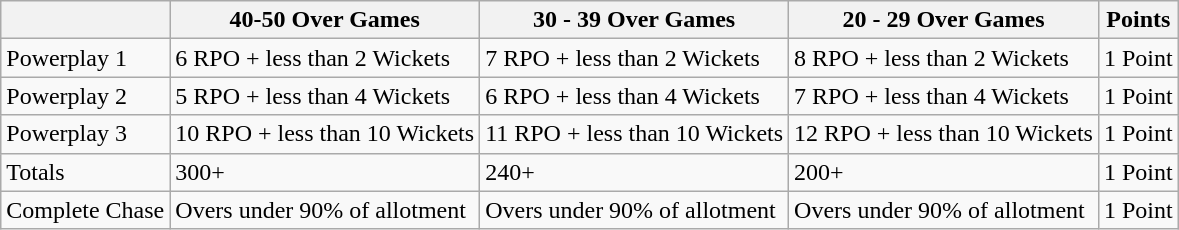<table class="wikitable">
<tr>
<th></th>
<th>40-50 Over Games</th>
<th>30 - 39 Over Games</th>
<th>20 - 29 Over Games</th>
<th>Points</th>
</tr>
<tr>
<td>Powerplay 1</td>
<td>6 RPO + less than 2 Wickets</td>
<td>7 RPO + less than 2 Wickets</td>
<td>8 RPO + less than 2 Wickets</td>
<td>1 Point</td>
</tr>
<tr>
<td>Powerplay 2</td>
<td>5 RPO + less than 4 Wickets</td>
<td>6 RPO + less than 4 Wickets</td>
<td>7 RPO + less than 4 Wickets</td>
<td>1 Point</td>
</tr>
<tr>
<td>Powerplay 3</td>
<td>10 RPO + less than 10 Wickets</td>
<td>11 RPO + less than 10 Wickets</td>
<td>12 RPO + less than 10 Wickets</td>
<td>1 Point</td>
</tr>
<tr>
<td>Totals</td>
<td>300+</td>
<td>240+</td>
<td>200+</td>
<td>1 Point</td>
</tr>
<tr>
<td>Complete Chase</td>
<td>Overs under 90% of allotment</td>
<td>Overs under 90% of allotment</td>
<td>Overs under 90% of allotment</td>
<td>1 Point</td>
</tr>
</table>
